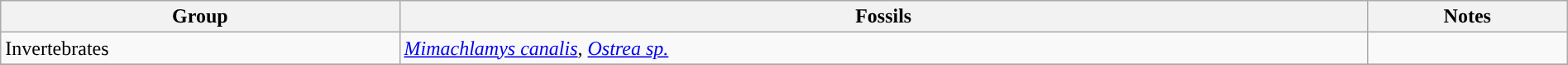<table class="wikitable sortable mw-collapsible" width=100%>
<tr>
<th>Group</th>
<th>Fossils</th>
<th>Notes</th>
</tr>
<tr>
<td style="background-color: ">Invertebrates</td>
<td><em><a href='#'>Mimachlamys canalis</a></em>, <em><a href='#'>Ostrea sp.</a></em></td>
<td></td>
</tr>
<tr>
</tr>
</table>
